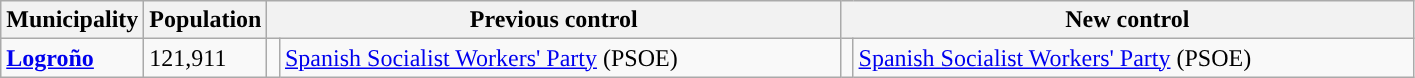<table class="wikitable sortable">
<tr>
<th>Municipality</th>
<th>Population</th>
<th colspan="2" style="width:375px;">Previous control</th>
<th colspan="2" style="width:375px;">New control</th>
</tr>
<tr>
<td><strong><a href='#'>Logroño</a></strong></td>
<td>121,911</td>
<td width="1" style="color:inherit;background:"></td>
<td><a href='#'>Spanish Socialist Workers' Party</a> (PSOE)</td>
<td width="1" style="color:inherit;background:"></td>
<td><a href='#'>Spanish Socialist Workers' Party</a> (PSOE)</td>
</tr>
</table>
